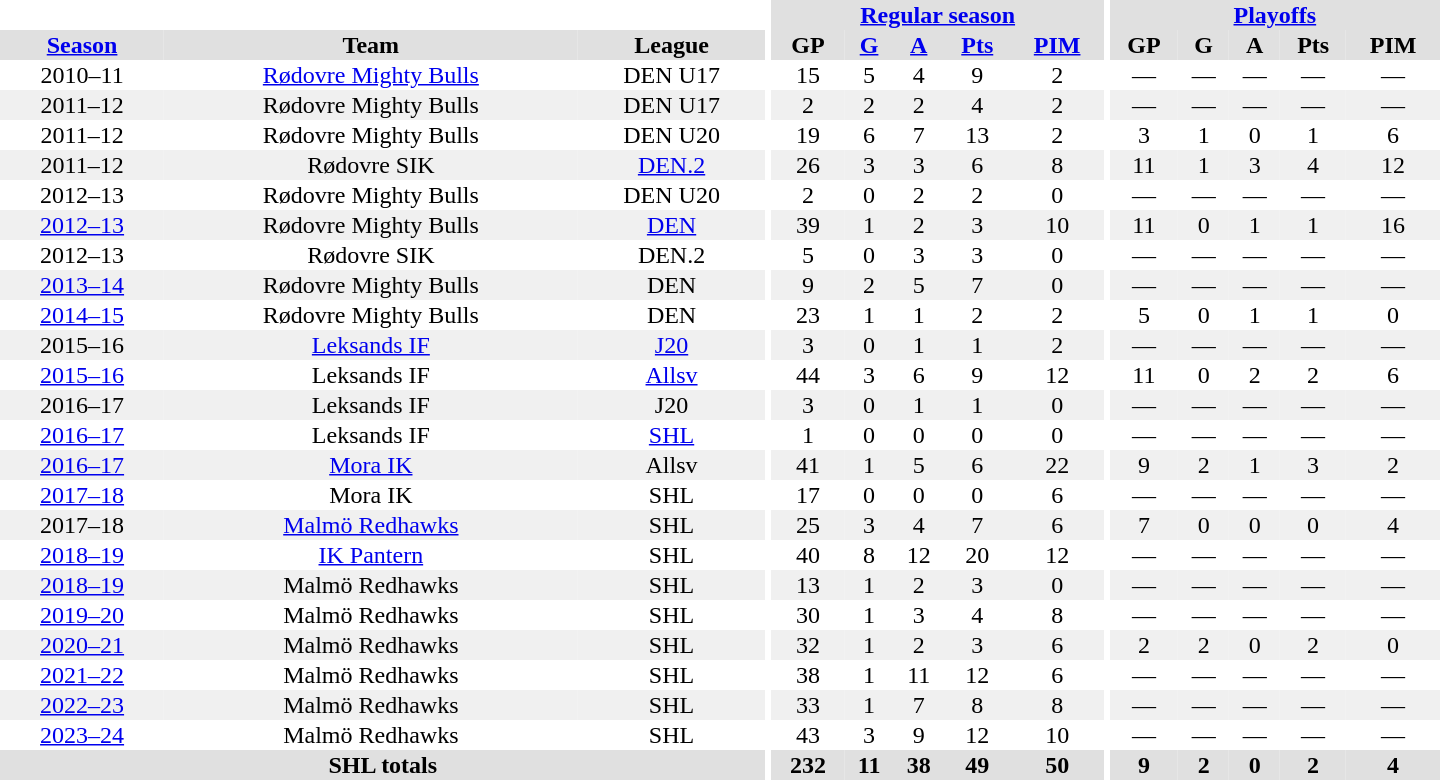<table border="0" cellpadding="1" cellspacing="0" style="text-align:center; width:60em">
<tr bgcolor="#e0e0e0">
<th colspan="3" bgcolor="#ffffff"></th>
<th rowspan="99" bgcolor="#ffffff"></th>
<th colspan="5"><a href='#'>Regular season</a></th>
<th rowspan="99" bgcolor="#ffffff"></th>
<th colspan="5"><a href='#'>Playoffs</a></th>
</tr>
<tr bgcolor="#e0e0e0">
<th><a href='#'>Season</a></th>
<th>Team</th>
<th>League</th>
<th>GP</th>
<th><a href='#'>G</a></th>
<th><a href='#'>A</a></th>
<th><a href='#'>Pts</a></th>
<th><a href='#'>PIM</a></th>
<th>GP</th>
<th>G</th>
<th>A</th>
<th>Pts</th>
<th>PIM</th>
</tr>
<tr>
<td>2010–11</td>
<td><a href='#'>Rødovre Mighty Bulls</a></td>
<td>DEN U17</td>
<td>15</td>
<td>5</td>
<td>4</td>
<td>9</td>
<td>2</td>
<td>—</td>
<td>—</td>
<td>—</td>
<td>—</td>
<td>—</td>
</tr>
<tr bgcolor="#f0f0f0">
<td>2011–12</td>
<td>Rødovre Mighty Bulls</td>
<td>DEN U17</td>
<td>2</td>
<td>2</td>
<td>2</td>
<td>4</td>
<td>2</td>
<td>—</td>
<td>—</td>
<td>—</td>
<td>—</td>
<td>—</td>
</tr>
<tr>
<td>2011–12</td>
<td>Rødovre Mighty Bulls</td>
<td>DEN U20</td>
<td>19</td>
<td>6</td>
<td>7</td>
<td>13</td>
<td>2</td>
<td>3</td>
<td>1</td>
<td>0</td>
<td>1</td>
<td>6</td>
</tr>
<tr bgcolor="#f0f0f0">
<td>2011–12</td>
<td>Rødovre SIK</td>
<td><a href='#'>DEN.2</a></td>
<td>26</td>
<td>3</td>
<td>3</td>
<td>6</td>
<td>8</td>
<td>11</td>
<td>1</td>
<td>3</td>
<td>4</td>
<td>12</td>
</tr>
<tr>
<td>2012–13</td>
<td>Rødovre Mighty Bulls</td>
<td>DEN U20</td>
<td>2</td>
<td>0</td>
<td>2</td>
<td>2</td>
<td>0</td>
<td>—</td>
<td>—</td>
<td>—</td>
<td>—</td>
<td>—</td>
</tr>
<tr bgcolor="#f0f0f0">
<td><a href='#'>2012–13</a></td>
<td>Rødovre Mighty Bulls</td>
<td><a href='#'>DEN</a></td>
<td>39</td>
<td>1</td>
<td>2</td>
<td>3</td>
<td>10</td>
<td>11</td>
<td>0</td>
<td>1</td>
<td>1</td>
<td>16</td>
</tr>
<tr>
<td>2012–13</td>
<td>Rødovre SIK</td>
<td>DEN.2</td>
<td>5</td>
<td>0</td>
<td>3</td>
<td>3</td>
<td>0</td>
<td>—</td>
<td>—</td>
<td>—</td>
<td>—</td>
<td>—</td>
</tr>
<tr bgcolor="#f0f0f0">
<td><a href='#'>2013–14</a></td>
<td>Rødovre Mighty Bulls</td>
<td>DEN</td>
<td>9</td>
<td>2</td>
<td>5</td>
<td>7</td>
<td>0</td>
<td>—</td>
<td>—</td>
<td>—</td>
<td>—</td>
<td>—</td>
</tr>
<tr>
<td><a href='#'>2014–15</a></td>
<td>Rødovre Mighty Bulls</td>
<td>DEN</td>
<td>23</td>
<td>1</td>
<td>1</td>
<td>2</td>
<td>2</td>
<td>5</td>
<td>0</td>
<td>1</td>
<td>1</td>
<td>0</td>
</tr>
<tr bgcolor="#f0f0f0">
<td>2015–16</td>
<td><a href='#'>Leksands IF</a></td>
<td><a href='#'>J20</a></td>
<td>3</td>
<td>0</td>
<td>1</td>
<td>1</td>
<td>2</td>
<td>—</td>
<td>—</td>
<td>—</td>
<td>—</td>
<td>—</td>
</tr>
<tr>
<td><a href='#'>2015–16</a></td>
<td>Leksands IF</td>
<td><a href='#'>Allsv</a></td>
<td>44</td>
<td>3</td>
<td>6</td>
<td>9</td>
<td>12</td>
<td>11</td>
<td>0</td>
<td>2</td>
<td>2</td>
<td>6</td>
</tr>
<tr bgcolor="#f0f0f0">
<td>2016–17</td>
<td>Leksands IF</td>
<td>J20</td>
<td>3</td>
<td>0</td>
<td>1</td>
<td>1</td>
<td>0</td>
<td>—</td>
<td>—</td>
<td>—</td>
<td>—</td>
<td>—</td>
</tr>
<tr>
<td><a href='#'>2016–17</a></td>
<td>Leksands IF</td>
<td><a href='#'>SHL</a></td>
<td>1</td>
<td>0</td>
<td>0</td>
<td>0</td>
<td>0</td>
<td>—</td>
<td>—</td>
<td>—</td>
<td>—</td>
<td>—</td>
</tr>
<tr bgcolor="#f0f0f0">
<td><a href='#'>2016–17</a></td>
<td><a href='#'>Mora IK</a></td>
<td>Allsv</td>
<td>41</td>
<td>1</td>
<td>5</td>
<td>6</td>
<td>22</td>
<td>9</td>
<td>2</td>
<td>1</td>
<td>3</td>
<td>2</td>
</tr>
<tr>
<td><a href='#'>2017–18</a></td>
<td>Mora IK</td>
<td>SHL</td>
<td>17</td>
<td>0</td>
<td>0</td>
<td>0</td>
<td>6</td>
<td>—</td>
<td>—</td>
<td>—</td>
<td>—</td>
<td>—</td>
</tr>
<tr bgcolor="#f0f0f0">
<td>2017–18</td>
<td><a href='#'>Malmö Redhawks</a></td>
<td>SHL</td>
<td>25</td>
<td>3</td>
<td>4</td>
<td>7</td>
<td>6</td>
<td>7</td>
<td>0</td>
<td>0</td>
<td>0</td>
<td>4</td>
</tr>
<tr>
<td><a href='#'>2018–19</a></td>
<td><a href='#'>IK Pantern</a></td>
<td>SHL</td>
<td>40</td>
<td>8</td>
<td>12</td>
<td>20</td>
<td>12</td>
<td>—</td>
<td>—</td>
<td>—</td>
<td>—</td>
<td>—</td>
</tr>
<tr bgcolor="#f0f0f0">
<td><a href='#'>2018–19</a></td>
<td>Malmö Redhawks</td>
<td>SHL</td>
<td>13</td>
<td>1</td>
<td>2</td>
<td>3</td>
<td>0</td>
<td>—</td>
<td>—</td>
<td>—</td>
<td>—</td>
<td>—</td>
</tr>
<tr>
<td><a href='#'>2019–20</a></td>
<td>Malmö Redhawks</td>
<td>SHL</td>
<td>30</td>
<td>1</td>
<td>3</td>
<td>4</td>
<td>8</td>
<td>—</td>
<td>—</td>
<td>—</td>
<td>—</td>
<td>—</td>
</tr>
<tr bgcolor="#f0f0f0">
<td><a href='#'>2020–21</a></td>
<td>Malmö Redhawks</td>
<td>SHL</td>
<td>32</td>
<td>1</td>
<td>2</td>
<td>3</td>
<td>6</td>
<td>2</td>
<td>2</td>
<td>0</td>
<td>2</td>
<td>0</td>
</tr>
<tr>
<td><a href='#'>2021–22</a></td>
<td>Malmö Redhawks</td>
<td>SHL</td>
<td>38</td>
<td>1</td>
<td>11</td>
<td>12</td>
<td>6</td>
<td>—</td>
<td>—</td>
<td>—</td>
<td>—</td>
<td>—</td>
</tr>
<tr bgcolor="#f0f0f0">
<td><a href='#'>2022–23</a></td>
<td>Malmö Redhawks</td>
<td>SHL</td>
<td>33</td>
<td>1</td>
<td>7</td>
<td>8</td>
<td>8</td>
<td>—</td>
<td>—</td>
<td>—</td>
<td>—</td>
<td>—</td>
</tr>
<tr>
<td><a href='#'>2023–24</a></td>
<td>Malmö Redhawks</td>
<td>SHL</td>
<td>43</td>
<td>3</td>
<td>9</td>
<td>12</td>
<td>10</td>
<td>—</td>
<td>—</td>
<td>—</td>
<td>—</td>
<td>—</td>
</tr>
<tr bgcolor="#e0e0e0">
<th colspan="3">SHL totals</th>
<th>232</th>
<th>11</th>
<th>38</th>
<th>49</th>
<th>50</th>
<th>9</th>
<th>2</th>
<th>0</th>
<th>2</th>
<th>4</th>
</tr>
</table>
